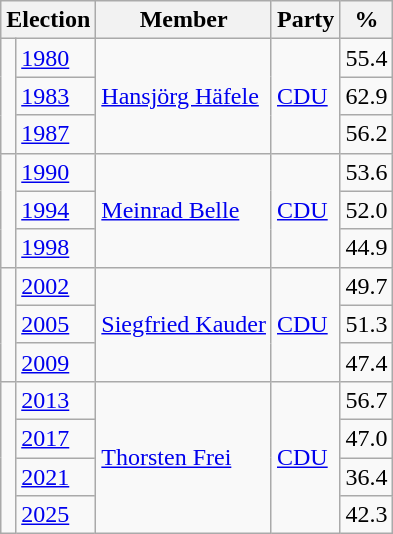<table class=wikitable>
<tr>
<th colspan=2>Election</th>
<th>Member</th>
<th>Party</th>
<th>%</th>
</tr>
<tr>
<td rowspan=3 bgcolor=></td>
<td><a href='#'>1980</a></td>
<td rowspan=3><a href='#'>Hansjörg Häfele</a></td>
<td rowspan=3><a href='#'>CDU</a></td>
<td align=right>55.4</td>
</tr>
<tr>
<td><a href='#'>1983</a></td>
<td align=right>62.9</td>
</tr>
<tr>
<td><a href='#'>1987</a></td>
<td align=right>56.2</td>
</tr>
<tr>
<td rowspan=3 bgcolor=></td>
<td><a href='#'>1990</a></td>
<td rowspan=3><a href='#'>Meinrad Belle</a></td>
<td rowspan=3><a href='#'>CDU</a></td>
<td align=right>53.6</td>
</tr>
<tr>
<td><a href='#'>1994</a></td>
<td align=right>52.0</td>
</tr>
<tr>
<td><a href='#'>1998</a></td>
<td align=right>44.9</td>
</tr>
<tr>
<td rowspan=3 bgcolor=></td>
<td><a href='#'>2002</a></td>
<td rowspan=3><a href='#'>Siegfried Kauder</a></td>
<td rowspan=3><a href='#'>CDU</a></td>
<td align=right>49.7</td>
</tr>
<tr>
<td><a href='#'>2005</a></td>
<td align=right>51.3</td>
</tr>
<tr>
<td><a href='#'>2009</a></td>
<td align=right>47.4</td>
</tr>
<tr>
<td rowspan=4 bgcolor=></td>
<td><a href='#'>2013</a></td>
<td rowspan=4><a href='#'>Thorsten Frei</a></td>
<td rowspan=4><a href='#'>CDU</a></td>
<td align=right>56.7</td>
</tr>
<tr>
<td><a href='#'>2017</a></td>
<td align=right>47.0</td>
</tr>
<tr>
<td><a href='#'>2021</a></td>
<td align=right>36.4</td>
</tr>
<tr>
<td><a href='#'>2025</a></td>
<td align=right>42.3</td>
</tr>
</table>
